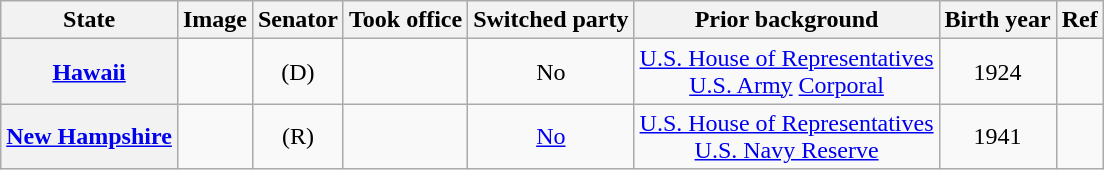<table class="sortable wikitable" style="text-align:center">
<tr>
<th>State</th>
<th>Image</th>
<th>Senator</th>
<th>Took office</th>
<th>Switched party</th>
<th>Prior background</th>
<th>Birth year</th>
<th>Ref</th>
</tr>
<tr>
<th><a href='#'>Hawaii</a></th>
<td></td>
<td> (D)</td>
<td></td>
<td>No<br></td>
<td><a href='#'>U.S. House of Representatives</a><br><a href='#'>U.S. Army</a> <a href='#'>Corporal</a></td>
<td>1924</td>
<td></td>
</tr>
<tr>
<th><a href='#'>New Hampshire</a></th>
<td></td>
<td> (R)</td>
<td></td>
<td><a href='#'>No</a><br></td>
<td><a href='#'>U.S. House of Representatives</a><br><a href='#'>U.S. Navy Reserve</a></td>
<td>1941</td>
<td></td>
</tr>
</table>
